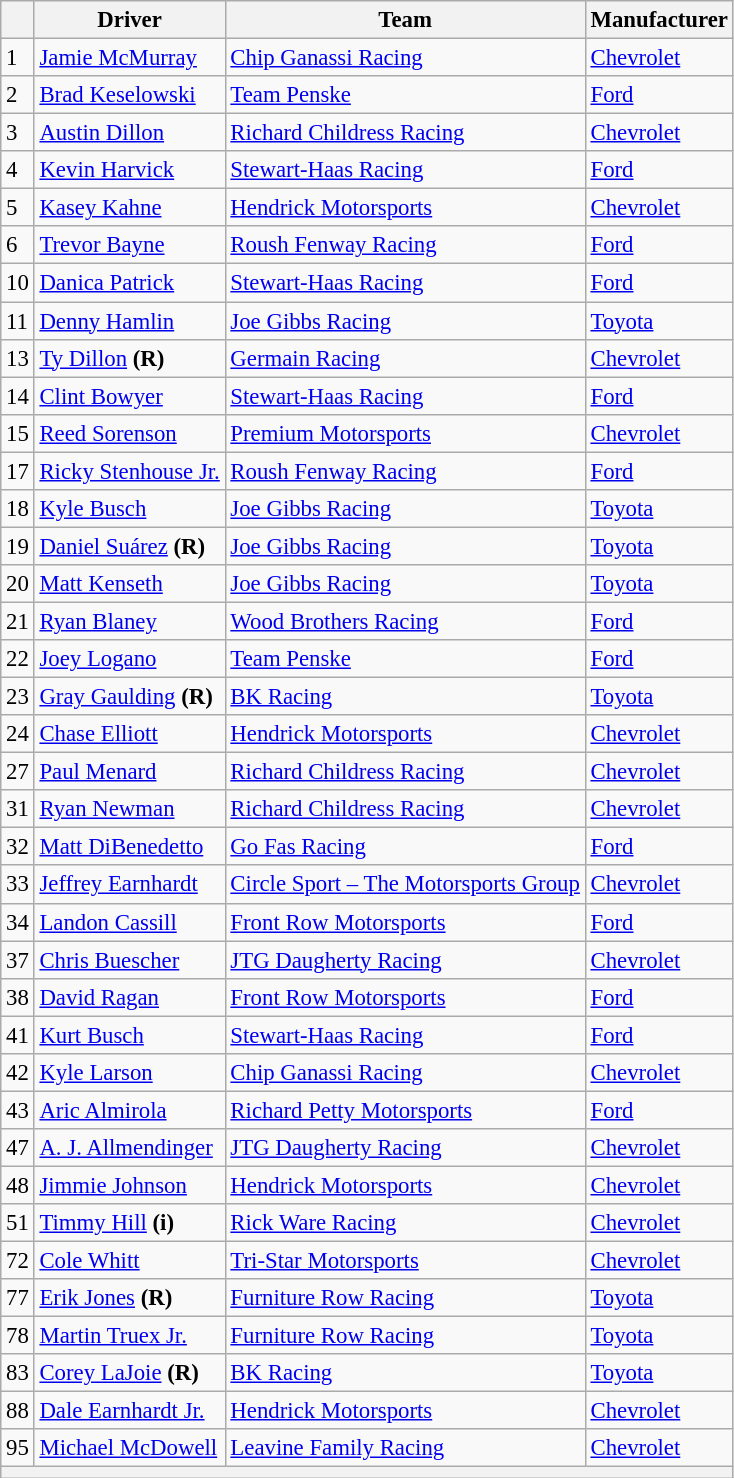<table class="wikitable" style="font-size:95%">
<tr>
<th></th>
<th>Driver</th>
<th>Team</th>
<th>Manufacturer</th>
</tr>
<tr>
<td>1</td>
<td><a href='#'>Jamie McMurray</a></td>
<td><a href='#'>Chip Ganassi Racing</a></td>
<td><a href='#'>Chevrolet</a></td>
</tr>
<tr>
<td>2</td>
<td><a href='#'>Brad Keselowski</a></td>
<td><a href='#'>Team Penske</a></td>
<td><a href='#'>Ford</a></td>
</tr>
<tr>
<td>3</td>
<td><a href='#'>Austin Dillon</a></td>
<td><a href='#'>Richard Childress Racing</a></td>
<td><a href='#'>Chevrolet</a></td>
</tr>
<tr>
<td>4</td>
<td><a href='#'>Kevin Harvick</a></td>
<td><a href='#'>Stewart-Haas Racing</a></td>
<td><a href='#'>Ford</a></td>
</tr>
<tr>
<td>5</td>
<td><a href='#'>Kasey Kahne</a></td>
<td><a href='#'>Hendrick Motorsports</a></td>
<td><a href='#'>Chevrolet</a></td>
</tr>
<tr>
<td>6</td>
<td><a href='#'>Trevor Bayne</a></td>
<td><a href='#'>Roush Fenway Racing</a></td>
<td><a href='#'>Ford</a></td>
</tr>
<tr>
<td>10</td>
<td><a href='#'>Danica Patrick</a></td>
<td><a href='#'>Stewart-Haas Racing</a></td>
<td><a href='#'>Ford</a></td>
</tr>
<tr>
<td>11</td>
<td><a href='#'>Denny Hamlin</a></td>
<td><a href='#'>Joe Gibbs Racing</a></td>
<td><a href='#'>Toyota</a></td>
</tr>
<tr>
<td>13</td>
<td><a href='#'>Ty Dillon</a> <strong>(R)</strong></td>
<td><a href='#'>Germain Racing</a></td>
<td><a href='#'>Chevrolet</a></td>
</tr>
<tr>
<td>14</td>
<td><a href='#'>Clint Bowyer</a></td>
<td><a href='#'>Stewart-Haas Racing</a></td>
<td><a href='#'>Ford</a></td>
</tr>
<tr>
<td>15</td>
<td><a href='#'>Reed Sorenson</a></td>
<td><a href='#'>Premium Motorsports</a></td>
<td><a href='#'>Chevrolet</a></td>
</tr>
<tr>
<td>17</td>
<td><a href='#'>Ricky Stenhouse Jr.</a></td>
<td><a href='#'>Roush Fenway Racing</a></td>
<td><a href='#'>Ford</a></td>
</tr>
<tr>
<td>18</td>
<td><a href='#'>Kyle Busch</a></td>
<td><a href='#'>Joe Gibbs Racing</a></td>
<td><a href='#'>Toyota</a></td>
</tr>
<tr>
<td>19</td>
<td><a href='#'>Daniel Suárez</a> <strong>(R)</strong></td>
<td><a href='#'>Joe Gibbs Racing</a></td>
<td><a href='#'>Toyota</a></td>
</tr>
<tr>
<td>20</td>
<td><a href='#'>Matt Kenseth</a></td>
<td><a href='#'>Joe Gibbs Racing</a></td>
<td><a href='#'>Toyota</a></td>
</tr>
<tr>
<td>21</td>
<td><a href='#'>Ryan Blaney</a></td>
<td><a href='#'>Wood Brothers Racing</a></td>
<td><a href='#'>Ford</a></td>
</tr>
<tr>
<td>22</td>
<td><a href='#'>Joey Logano</a></td>
<td><a href='#'>Team Penske</a></td>
<td><a href='#'>Ford</a></td>
</tr>
<tr>
<td>23</td>
<td><a href='#'>Gray Gaulding</a> <strong>(R)</strong></td>
<td><a href='#'>BK Racing</a></td>
<td><a href='#'>Toyota</a></td>
</tr>
<tr>
<td>24</td>
<td><a href='#'>Chase Elliott</a></td>
<td><a href='#'>Hendrick Motorsports</a></td>
<td><a href='#'>Chevrolet</a></td>
</tr>
<tr>
<td>27</td>
<td><a href='#'>Paul Menard</a></td>
<td><a href='#'>Richard Childress Racing</a></td>
<td><a href='#'>Chevrolet</a></td>
</tr>
<tr>
<td>31</td>
<td><a href='#'>Ryan Newman</a></td>
<td><a href='#'>Richard Childress Racing</a></td>
<td><a href='#'>Chevrolet</a></td>
</tr>
<tr>
<td>32</td>
<td><a href='#'>Matt DiBenedetto</a></td>
<td><a href='#'>Go Fas Racing</a></td>
<td><a href='#'>Ford</a></td>
</tr>
<tr>
<td>33</td>
<td><a href='#'>Jeffrey Earnhardt</a></td>
<td><a href='#'>Circle Sport – The Motorsports Group</a></td>
<td><a href='#'>Chevrolet</a></td>
</tr>
<tr>
<td>34</td>
<td><a href='#'>Landon Cassill</a></td>
<td><a href='#'>Front Row Motorsports</a></td>
<td><a href='#'>Ford</a></td>
</tr>
<tr>
<td>37</td>
<td><a href='#'>Chris Buescher</a></td>
<td><a href='#'>JTG Daugherty Racing</a></td>
<td><a href='#'>Chevrolet</a></td>
</tr>
<tr>
<td>38</td>
<td><a href='#'>David Ragan</a></td>
<td><a href='#'>Front Row Motorsports</a></td>
<td><a href='#'>Ford</a></td>
</tr>
<tr>
<td>41</td>
<td><a href='#'>Kurt Busch</a></td>
<td><a href='#'>Stewart-Haas Racing</a></td>
<td><a href='#'>Ford</a></td>
</tr>
<tr>
<td>42</td>
<td><a href='#'>Kyle Larson</a></td>
<td><a href='#'>Chip Ganassi Racing</a></td>
<td><a href='#'>Chevrolet</a></td>
</tr>
<tr>
<td>43</td>
<td><a href='#'>Aric Almirola</a></td>
<td><a href='#'>Richard Petty Motorsports</a></td>
<td><a href='#'>Ford</a></td>
</tr>
<tr>
<td>47</td>
<td><a href='#'>A. J. Allmendinger</a></td>
<td><a href='#'>JTG Daugherty Racing</a></td>
<td><a href='#'>Chevrolet</a></td>
</tr>
<tr>
<td>48</td>
<td><a href='#'>Jimmie Johnson</a></td>
<td><a href='#'>Hendrick Motorsports</a></td>
<td><a href='#'>Chevrolet</a></td>
</tr>
<tr>
<td>51</td>
<td><a href='#'>Timmy Hill</a> <strong>(i)</strong></td>
<td><a href='#'>Rick Ware Racing</a></td>
<td><a href='#'>Chevrolet</a></td>
</tr>
<tr>
<td>72</td>
<td><a href='#'>Cole Whitt</a></td>
<td><a href='#'>Tri-Star Motorsports</a></td>
<td><a href='#'>Chevrolet</a></td>
</tr>
<tr>
<td>77</td>
<td><a href='#'>Erik Jones</a> <strong>(R)</strong></td>
<td><a href='#'>Furniture Row Racing</a></td>
<td><a href='#'>Toyota</a></td>
</tr>
<tr>
<td>78</td>
<td><a href='#'>Martin Truex Jr.</a></td>
<td><a href='#'>Furniture Row Racing</a></td>
<td><a href='#'>Toyota</a></td>
</tr>
<tr>
<td>83</td>
<td><a href='#'>Corey LaJoie</a> <strong>(R)</strong></td>
<td><a href='#'>BK Racing</a></td>
<td><a href='#'>Toyota</a></td>
</tr>
<tr>
<td>88</td>
<td><a href='#'>Dale Earnhardt Jr.</a></td>
<td><a href='#'>Hendrick Motorsports</a></td>
<td><a href='#'>Chevrolet</a></td>
</tr>
<tr>
<td>95</td>
<td><a href='#'>Michael McDowell</a></td>
<td><a href='#'>Leavine Family Racing</a></td>
<td><a href='#'>Chevrolet</a></td>
</tr>
<tr>
<th colspan="4"></th>
</tr>
</table>
